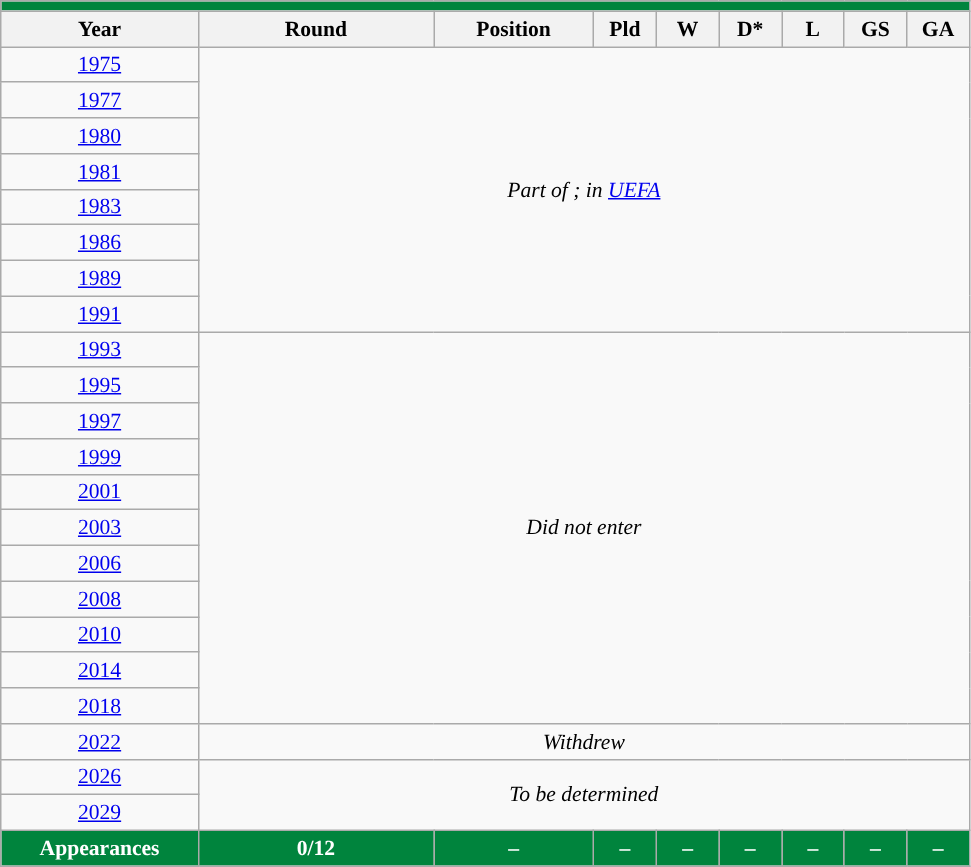<table class="wikitable" style="text-align: center;font-size:90%;">
<tr>
<th colspan="9" style="background: #00843D; color: #FFFFFF;"><a href='#'></a></th>
</tr>
<tr>
<th width=125>Year</th>
<th width=150>Round</th>
<th width=100>Position</th>
<th width=35>Pld</th>
<th width=35>W</th>
<th width=35>D*</th>
<th width=35>L</th>
<th width=35>GS</th>
<th width=35>GA</th>
</tr>
<tr>
<td> <a href='#'>1975</a></td>
<td colspan="8" rowspan="8"><em>Part of ; in <a href='#'>UEFA</a></em></td>
</tr>
<tr>
<td> <a href='#'>1977</a></td>
</tr>
<tr>
<td> <a href='#'>1980</a></td>
</tr>
<tr>
<td> <a href='#'>1981</a></td>
</tr>
<tr>
<td> <a href='#'>1983</a></td>
</tr>
<tr>
<td> <a href='#'>1986</a></td>
</tr>
<tr>
<td> <a href='#'>1989</a></td>
</tr>
<tr>
<td> <a href='#'>1991</a></td>
</tr>
<tr>
<td> <a href='#'>1993</a></td>
<td colspan="8" rowspan="11"><em>Did not enter</em></td>
</tr>
<tr>
<td> <a href='#'>1995</a></td>
</tr>
<tr>
<td> <a href='#'>1997</a></td>
</tr>
<tr>
<td> <a href='#'>1999</a></td>
</tr>
<tr>
<td> <a href='#'>2001</a></td>
</tr>
<tr>
<td> <a href='#'>2003</a></td>
</tr>
<tr>
<td> <a href='#'>2006</a></td>
</tr>
<tr>
<td> <a href='#'>2008</a></td>
</tr>
<tr>
<td> <a href='#'>2010</a></td>
</tr>
<tr>
<td> <a href='#'>2014</a></td>
</tr>
<tr>
<td> <a href='#'>2018</a></td>
</tr>
<tr>
<td> <a href='#'>2022</a></td>
<td colspan="8"><em>Withdrew</em></td>
</tr>
<tr>
<td> <a href='#'>2026</a></td>
<td colspan="8" rowspan="2"><em>To be determined</em></td>
</tr>
<tr>
<td> <a href='#'>2029</a></td>
</tr>
<tr>
<td colspan=1 style="background: #00843D; color: #FFFFFF;"><strong>Appearances</strong></td>
<td style="background: #00843D; color: #FFFFFF;"><strong>0/12</strong></td>
<td style="background: #00843D; color: #FFFFFF;"><strong>–</strong></td>
<td style="background: #00843D; color: #FFFFFF;"><strong>–</strong></td>
<td style="background: #00843D; color: #FFFFFF;"><strong>–</strong></td>
<td style="background: #00843D; color: #FFFFFF;"><strong>–</strong></td>
<td style="background: #00843D; color: #FFFFFF;"><strong>–</strong></td>
<td style="background: #00843D; color: #FFFFFF;"><strong>–</strong></td>
<td style="background: #00843D; color: #FFFFFF;"><strong>–</strong></td>
</tr>
</table>
